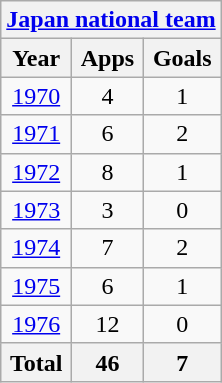<table class="wikitable" style="text-align:center">
<tr>
<th colspan=3><a href='#'>Japan national team</a></th>
</tr>
<tr>
<th>Year</th>
<th>Apps</th>
<th>Goals</th>
</tr>
<tr>
<td><a href='#'>1970</a></td>
<td>4</td>
<td>1</td>
</tr>
<tr>
<td><a href='#'>1971</a></td>
<td>6</td>
<td>2</td>
</tr>
<tr>
<td><a href='#'>1972</a></td>
<td>8</td>
<td>1</td>
</tr>
<tr>
<td><a href='#'>1973</a></td>
<td>3</td>
<td>0</td>
</tr>
<tr>
<td><a href='#'>1974</a></td>
<td>7</td>
<td>2</td>
</tr>
<tr>
<td><a href='#'>1975</a></td>
<td>6</td>
<td>1</td>
</tr>
<tr>
<td><a href='#'>1976</a></td>
<td>12</td>
<td>0</td>
</tr>
<tr>
<th>Total</th>
<th>46</th>
<th>7</th>
</tr>
</table>
